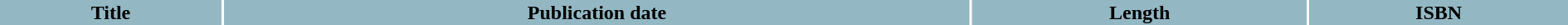<table class="wakeup" style="width:100%; margin:auto;">
<tr>
<th style="background: #93B8C4;">Title</th>
<th style="background: #93B8C4;">Publication date</th>
<th style="background: #93B8C4;">Length</th>
<th style="background: #93B8C4;">ISBN<br>

</th>
</tr>
</table>
